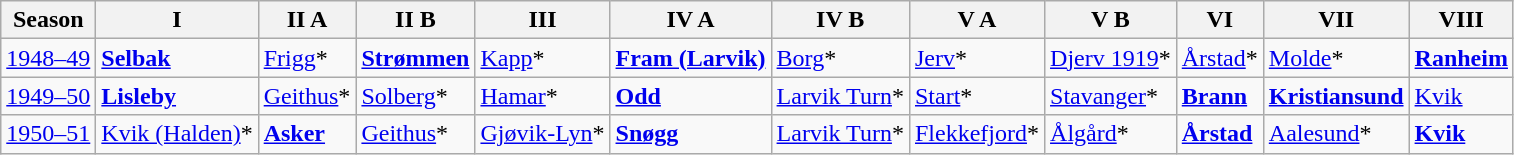<table clear="left" class="wikitable">
<tr>
<th>Season</th>
<th>I</th>
<th>II A</th>
<th>II B</th>
<th>III</th>
<th>IV A</th>
<th>IV B</th>
<th>V A</th>
<th>V B</th>
<th>VI</th>
<th>VII</th>
<th>VIII</th>
</tr>
<tr>
<td><a href='#'>1948–49</a></td>
<td><strong><a href='#'>Selbak</a></strong></td>
<td><a href='#'>Frigg</a>*</td>
<td><strong><a href='#'>Strømmen</a></strong></td>
<td><a href='#'>Kapp</a>*</td>
<td><strong><a href='#'>Fram (Larvik)</a></strong></td>
<td><a href='#'>Borg</a>*</td>
<td><a href='#'>Jerv</a>*</td>
<td><a href='#'>Djerv 1919</a>*</td>
<td><a href='#'>Årstad</a>*</td>
<td><a href='#'>Molde</a>*</td>
<td><strong><a href='#'>Ranheim</a></strong></td>
</tr>
<tr>
<td><a href='#'>1949–50</a></td>
<td><strong><a href='#'>Lisleby</a></strong></td>
<td><a href='#'>Geithus</a>*</td>
<td><a href='#'>Solberg</a>*</td>
<td><a href='#'>Hamar</a>*</td>
<td><strong><a href='#'>Odd</a></strong></td>
<td><a href='#'>Larvik Turn</a>*</td>
<td><a href='#'>Start</a>*</td>
<td><a href='#'>Stavanger</a>*</td>
<td><strong><a href='#'>Brann</a></strong></td>
<td><strong><a href='#'>Kristiansund</a></strong></td>
<td><a href='#'>Kvik</a></td>
</tr>
<tr>
<td><a href='#'>1950–51</a></td>
<td><a href='#'>Kvik (Halden)</a>*</td>
<td><strong><a href='#'>Asker</a></strong></td>
<td><a href='#'>Geithus</a>*</td>
<td><a href='#'>Gjøvik-Lyn</a>*</td>
<td><strong><a href='#'>Snøgg</a></strong></td>
<td><a href='#'>Larvik Turn</a>*</td>
<td><a href='#'>Flekkefjord</a>*</td>
<td><a href='#'>Ålgård</a>*</td>
<td><strong><a href='#'>Årstad</a></strong></td>
<td><a href='#'>Aalesund</a>*</td>
<td><strong><a href='#'>Kvik</a></strong></td>
</tr>
</table>
